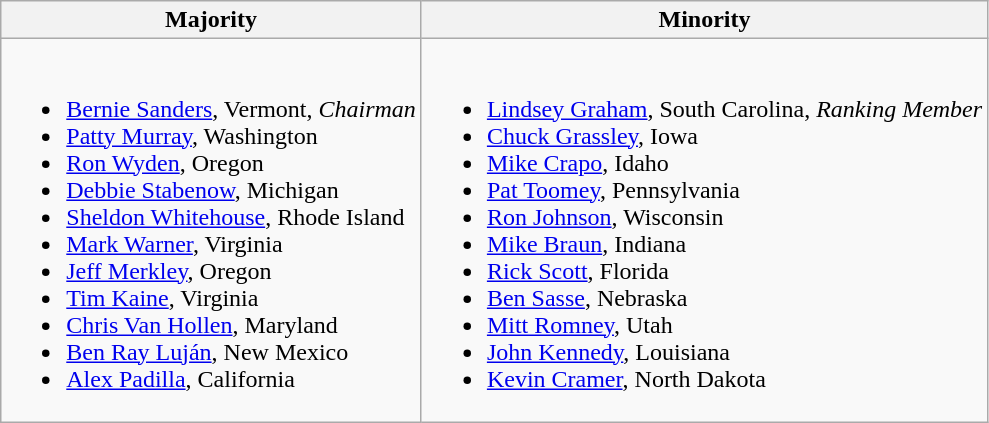<table class=wikitable>
<tr>
<th>Majority</th>
<th>Minority</th>
</tr>
<tr>
<td><br><ul><li><span><a href='#'>Bernie Sanders</a>, Vermont</span>, <em>Chairman</em></li><li><a href='#'>Patty Murray</a>, Washington</li><li><a href='#'>Ron Wyden</a>, Oregon</li><li><a href='#'>Debbie Stabenow</a>, Michigan</li><li><a href='#'>Sheldon Whitehouse</a>, Rhode Island</li><li><a href='#'>Mark Warner</a>, Virginia</li><li><a href='#'>Jeff Merkley</a>, Oregon</li><li><a href='#'>Tim Kaine</a>, Virginia</li><li><a href='#'>Chris Van Hollen</a>, Maryland</li><li><a href='#'>Ben Ray Luján</a>, New Mexico</li><li><a href='#'>Alex Padilla</a>, California</li></ul></td>
<td><br><ul><li><a href='#'>Lindsey Graham</a>, South Carolina, <em>Ranking Member</em></li><li><a href='#'>Chuck Grassley</a>, Iowa</li><li><a href='#'>Mike Crapo</a>, Idaho</li><li><a href='#'>Pat Toomey</a>, Pennsylvania</li><li><a href='#'>Ron Johnson</a>, Wisconsin</li><li><a href='#'>Mike Braun</a>, Indiana</li><li><a href='#'>Rick Scott</a>, Florida</li><li><a href='#'>Ben Sasse</a>, Nebraska</li><li><a href='#'>Mitt Romney</a>, Utah</li><li><a href='#'>John Kennedy</a>, Louisiana</li><li><a href='#'>Kevin Cramer</a>, North Dakota</li></ul></td>
</tr>
</table>
